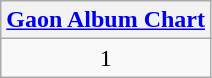<table class="wikitable">
<tr>
<th align="left"><a href='#'>Gaon Album Chart</a></th>
</tr>
<tr>
<td align="center">1</td>
</tr>
</table>
